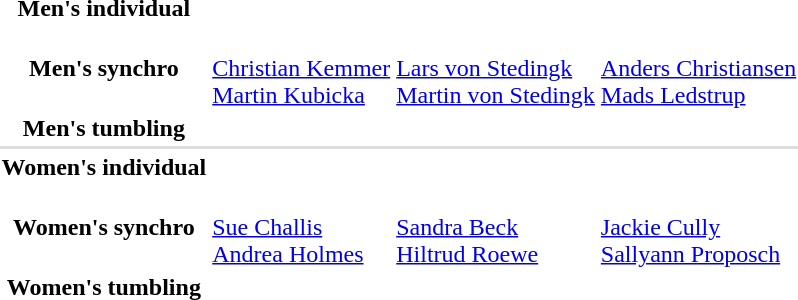<table>
<tr>
<th scope="row">Men's individual</th>
<td></td>
<td></td>
<td></td>
</tr>
<tr>
<th scope="row">Men's synchro</th>
<td><br><a href='#'>Christian Kemmer</a><br><a href='#'>Martin Kubicka</a></td>
<td><br><a href='#'>Lars von Stedingk</a><br><a href='#'>Martin von Stedingk</a></td>
<td><br><a href='#'>Anders Christiansen</a><br><a href='#'>Mads Ledstrup</a></td>
</tr>
<tr>
<th scope="row">Men's tumbling</th>
<td></td>
<td></td>
<td></td>
</tr>
<tr bgcolor=#DDDDDD>
<td colspan=4></td>
</tr>
<tr>
<th scope="row">Women's individual</th>
<td></td>
<td></td>
<td></td>
</tr>
<tr>
<th scope="row">Women's synchro</th>
<td><br><a href='#'>Sue Challis</a><br><a href='#'>Andrea Holmes</a></td>
<td><br><a href='#'>Sandra Beck</a><br><a href='#'>Hiltrud Roewe</a></td>
<td><br><a href='#'>Jackie Cully</a><br><a href='#'>Sallyann Proposch</a></td>
</tr>
<tr>
<th scope="row">Women's tumbling</th>
<td></td>
<td></td>
<td></td>
</tr>
</table>
